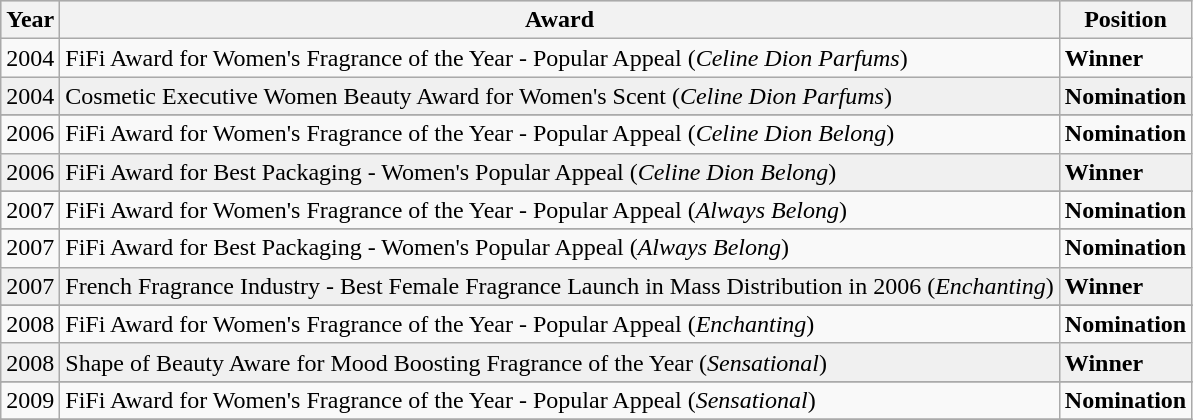<table class="wikitable">
<tr style="background:#ccc; text-align:center;">
<th>Year</th>
<th>Award</th>
<th>Position</th>
</tr>
<tr>
<td>2004</td>
<td>FiFi Award for Women's Fragrance of the Year - Popular Appeal (<em>Celine Dion Parfums</em>)</td>
<td><strong>Winner</strong></td>
</tr>
<tr style="background:#f0f0f0">
<td>2004</td>
<td>Cosmetic Executive Women Beauty Award for Women's Scent (<em>Celine Dion Parfums</em>)</td>
<td><strong>Nomination</strong></td>
</tr>
<tr style="background:#f0f0f0">
</tr>
<tr>
<td>2006</td>
<td>FiFi Award for Women's Fragrance of the Year - Popular Appeal (<em>Celine Dion Belong</em>)</td>
<td><strong>Nomination</strong></td>
</tr>
<tr style="background:#f0f0f0">
<td>2006</td>
<td>FiFi Award for Best Packaging - Women's Popular Appeal (<em>Celine Dion Belong</em>)</td>
<td><strong>Winner</strong></td>
</tr>
<tr style="background:#f0f0f0">
</tr>
<tr>
<td>2007</td>
<td>FiFi Award for Women's Fragrance of the Year - Popular Appeal (<em>Always Belong</em>)</td>
<td><strong>Nomination</strong></td>
</tr>
<tr style="background:#f0f0f0">
</tr>
<tr>
<td>2007</td>
<td>FiFi Award for Best Packaging - Women's Popular Appeal  (<em>Always Belong</em>)</td>
<td><strong>Nomination</strong></td>
</tr>
<tr style="background:#f0f0f0">
<td>2007</td>
<td>French Fragrance Industry - Best Female Fragrance Launch in Mass Distribution in 2006 (<em>Enchanting</em>)</td>
<td><strong>Winner</strong></td>
</tr>
<tr style="background:#f0f0f0">
</tr>
<tr>
<td>2008</td>
<td>FiFi Award for Women's Fragrance of the Year - Popular Appeal (<em>Enchanting</em>)</td>
<td><strong>Nomination</strong></td>
</tr>
<tr style="background:#f0f0f0">
<td>2008</td>
<td>Shape of Beauty Aware for Mood Boosting Fragrance of the Year (<em>Sensational</em>)</td>
<td><strong>Winner</strong></td>
</tr>
<tr style="background:#f0f0f0">
</tr>
<tr>
<td>2009</td>
<td>FiFi Award for Women's Fragrance of the Year - Popular Appeal (<em>Sensational</em>)</td>
<td><strong>Nomination</strong></td>
</tr>
<tr style="background:#f0f0f0">
</tr>
</table>
